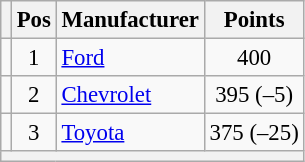<table class="wikitable" style="font-size: 95%">
<tr>
<th></th>
<th>Pos</th>
<th>Manufacturer</th>
<th>Points</th>
</tr>
<tr>
<td align="left"></td>
<td style="text-align:center;">1</td>
<td><a href='#'>Ford</a></td>
<td style="text-align:center;">400</td>
</tr>
<tr>
<td align="left"></td>
<td style="text-align:center;">2</td>
<td><a href='#'>Chevrolet</a></td>
<td style="text-align:center;">395 (–5)</td>
</tr>
<tr>
<td align="left"></td>
<td style="text-align:center;">3</td>
<td><a href='#'>Toyota</a></td>
<td style="text-align:center;">375 (–25)</td>
</tr>
<tr class="sortbottom">
<th colspan="9"></th>
</tr>
</table>
